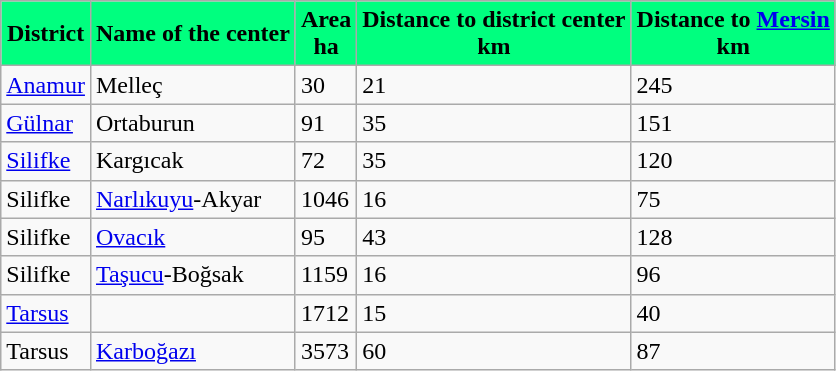<table class="wikitable sortable">
<tr>
<th style="background-color:#00FF7F;">District</th>
<th style="background-color:#00FF7F;">Name of the center</th>
<th style="background-color:#00FF7F;">Area <br>ha</th>
<th style="background-color:#00FF7F;">Distance to district center <br> km</th>
<th style="background-color:#00FF7F;">Distance to <a href='#'>Mersin</a> <br> km</th>
</tr>
<tr>
<td><a href='#'>Anamur</a></td>
<td>Melleç</td>
<td>30</td>
<td>21</td>
<td>245</td>
</tr>
<tr>
<td><a href='#'>Gülnar</a></td>
<td>Ortaburun</td>
<td>91</td>
<td>35</td>
<td>151</td>
</tr>
<tr>
<td><a href='#'>Silifke</a></td>
<td>Kargıcak</td>
<td>72</td>
<td>35</td>
<td>120</td>
</tr>
<tr>
<td>Silifke</td>
<td><a href='#'>Narlıkuyu</a>-Akyar</td>
<td>1046</td>
<td>16</td>
<td>75</td>
</tr>
<tr>
<td>Silifke</td>
<td><a href='#'>Ovacık</a></td>
<td>95</td>
<td>43</td>
<td>128</td>
</tr>
<tr>
<td>Silifke</td>
<td><a href='#'>Taşucu</a>-Boğsak</td>
<td>1159</td>
<td>16</td>
<td>96</td>
</tr>
<tr>
<td><a href='#'>Tarsus</a></td>
<td></td>
<td>1712</td>
<td>15</td>
<td>40</td>
</tr>
<tr>
<td>Tarsus</td>
<td><a href='#'>Karboğazı</a></td>
<td>3573</td>
<td>60</td>
<td>87</td>
</tr>
</table>
